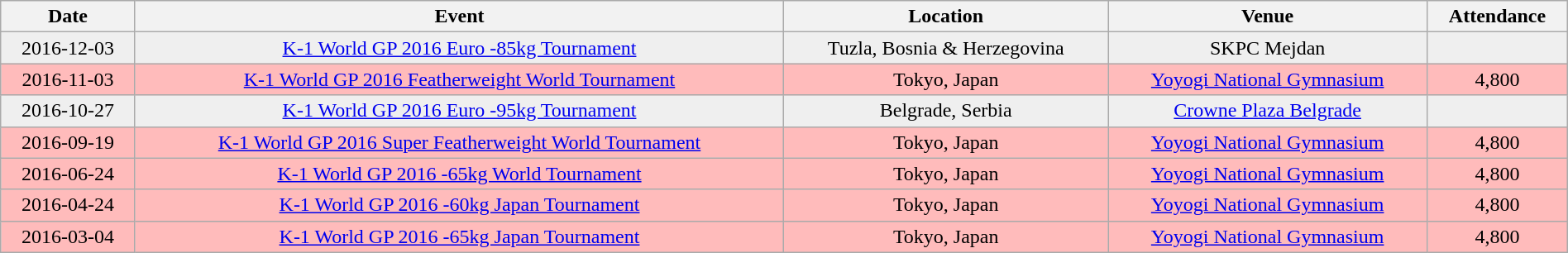<table class="wikitable" style="width:100%; text-align:center">
<tr>
<th>Date</th>
<th>Event</th>
<th>Location</th>
<th>Venue</th>
<th>Attendance</th>
</tr>
<tr style="background:#EFEFEF">
<td>2016-12-03</td>
<td><a href='#'>K-1 World GP 2016 Euro -85kg Tournament</a></td>
<td> Tuzla, Bosnia & Herzegovina</td>
<td>SKPC Mejdan</td>
<td></td>
</tr>
<tr style="background:#FBB">
<td>2016-11-03</td>
<td><a href='#'>K-1 World GP 2016 Featherweight World Tournament</a></td>
<td> Tokyo, Japan</td>
<td><a href='#'>Yoyogi National Gymnasium</a></td>
<td>4,800</td>
</tr>
<tr style="background:#EFEFEF">
<td>2016-10-27</td>
<td><a href='#'>K-1 World GP 2016 Euro -95kg Tournament</a></td>
<td> Belgrade, Serbia</td>
<td><a href='#'>Crowne Plaza Belgrade</a></td>
<td></td>
</tr>
<tr style="background:#FBB">
<td>2016-09-19</td>
<td><a href='#'>K-1 World GP 2016 Super Featherweight World Tournament</a></td>
<td> Tokyo, Japan</td>
<td><a href='#'>Yoyogi National Gymnasium</a></td>
<td>4,800</td>
</tr>
<tr style="background:#FBB">
<td>2016-06-24</td>
<td><a href='#'>K-1 World GP 2016 -65kg World Tournament</a></td>
<td> Tokyo, Japan</td>
<td><a href='#'>Yoyogi National Gymnasium</a></td>
<td>4,800</td>
</tr>
<tr style="background:#FBB">
<td>2016-04-24</td>
<td><a href='#'>K-1 World GP 2016 -60kg Japan Tournament</a></td>
<td> Tokyo, Japan</td>
<td><a href='#'>Yoyogi National Gymnasium</a></td>
<td>4,800</td>
</tr>
<tr style="background:#FBB">
<td>2016-03-04</td>
<td><a href='#'>K-1 World GP 2016 -65kg Japan Tournament</a></td>
<td> Tokyo, Japan</td>
<td><a href='#'>Yoyogi National Gymnasium</a></td>
<td>4,800</td>
</tr>
</table>
